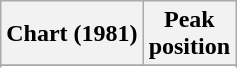<table class="wikitable sortable plainrowheaders" style="text-align:center">
<tr>
<th>Chart (1981)</th>
<th>Peak<br>position</th>
</tr>
<tr>
</tr>
<tr>
</tr>
<tr>
</tr>
<tr>
</tr>
</table>
